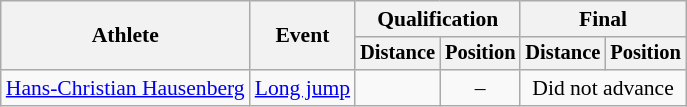<table class="wikitable" style="font-size:90%">
<tr>
<th rowspan="2">Athlete</th>
<th rowspan="2">Event</th>
<th colspan="2">Qualification</th>
<th colspan="2">Final</th>
</tr>
<tr style="font-size:95%">
<th>Distance</th>
<th>Position</th>
<th>Distance</th>
<th>Position</th>
</tr>
<tr align="center">
<td align="left"><a href='#'>Hans-Christian Hausenberg</a></td>
<td align="left"><a href='#'>Long jump</a></td>
<td></td>
<td>–</td>
<td align=center colspan=2>Did not advance</td>
</tr>
</table>
